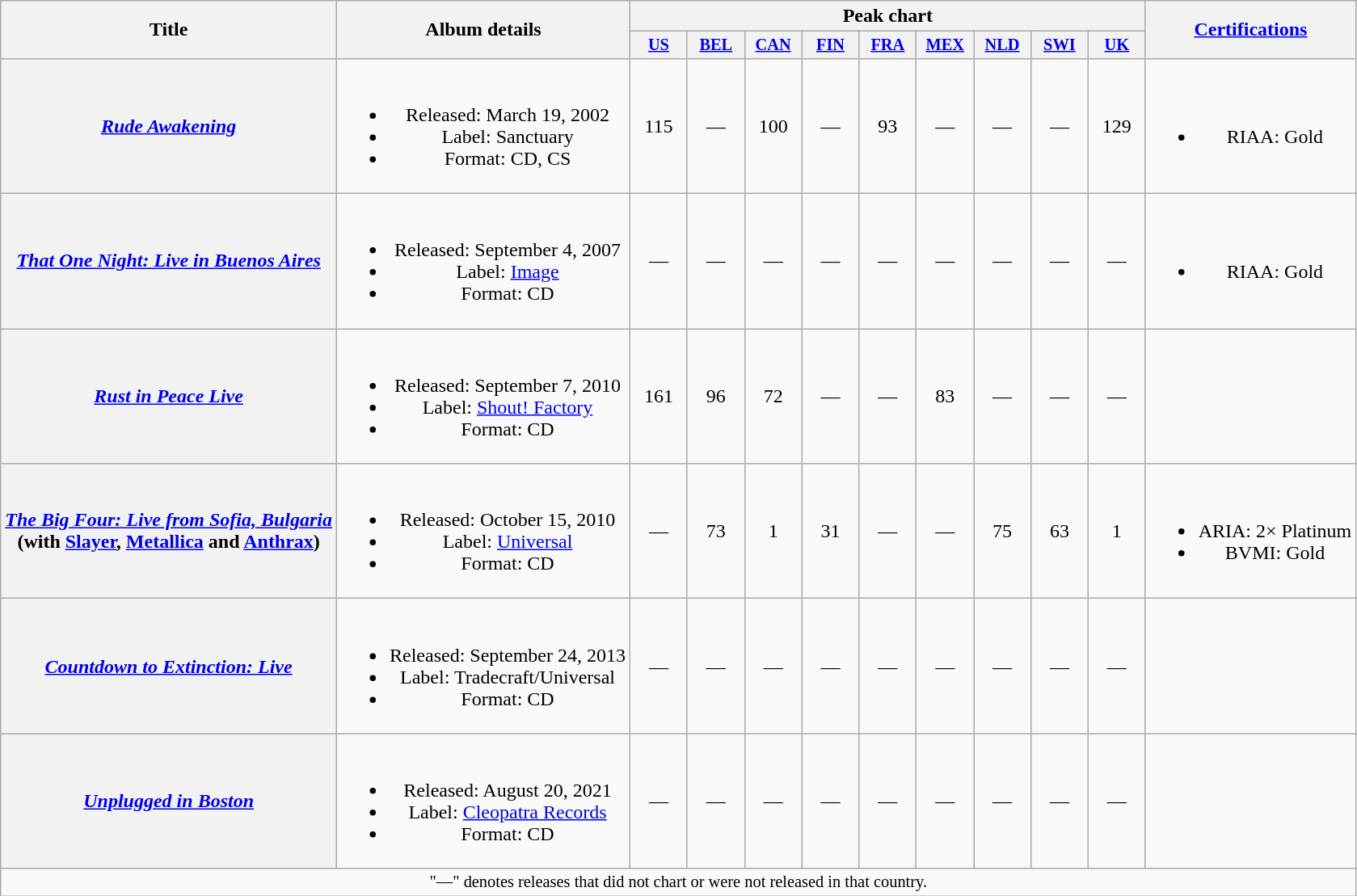<table class="wikitable plainrowheaders" style="text-align:center;">
<tr>
<th scope="col" rowspan="2">Title</th>
<th scope="col" rowspan="2">Album details</th>
<th scope="col" colspan="9">Peak chart</th>
<th scope="col" rowspan="2"><a href='#'>Certifications</a></th>
</tr>
<tr>
<th style="width:3em;font-size:85%;"><a href='#'>US</a><br></th>
<th style="width:3em;font-size:85%;"><a href='#'>BEL</a><br></th>
<th style="width:3em;font-size:85%;"><a href='#'>CAN</a><br></th>
<th style="width:3em;font-size:85%;"><a href='#'>FIN</a><br></th>
<th style="width:3em;font-size:85%;"><a href='#'>FRA</a><br></th>
<th style="width:3em;font-size:85%;"><a href='#'>MEX</a><br></th>
<th style="width:3em;font-size:85%;"><a href='#'>NLD</a><br></th>
<th style="width:3em;font-size:85%;"><a href='#'>SWI</a><br></th>
<th style="width:3em;font-size:85%;"><a href='#'>UK</a><br></th>
</tr>
<tr>
<th scope="row"><em><a href='#'>Rude Awakening</a></em></th>
<td><br><ul><li>Released: March 19, 2002</li><li>Label: Sanctuary</li><li>Format: CD, CS</li></ul></td>
<td>115</td>
<td>—</td>
<td>100</td>
<td>—</td>
<td>93</td>
<td>—</td>
<td>—</td>
<td>—</td>
<td>129</td>
<td><br><ul><li>RIAA: Gold</li></ul></td>
</tr>
<tr>
<th scope="row"><em><a href='#'>That One Night: Live in Buenos Aires</a></em></th>
<td><br><ul><li>Released: September 4, 2007</li><li>Label: <a href='#'>Image</a></li><li>Format: CD</li></ul></td>
<td>—</td>
<td>—</td>
<td>—</td>
<td>—</td>
<td>—</td>
<td>—</td>
<td>—</td>
<td>—</td>
<td>—</td>
<td><br><ul><li>RIAA: Gold</li></ul></td>
</tr>
<tr>
<th scope="row"><em><a href='#'>Rust in Peace Live</a></em></th>
<td><br><ul><li>Released: September 7, 2010</li><li>Label: <a href='#'>Shout! Factory</a></li><li>Format: CD</li></ul></td>
<td>161</td>
<td>96</td>
<td>72</td>
<td>—</td>
<td>—</td>
<td>83</td>
<td>—</td>
<td>—</td>
<td>—</td>
<td></td>
</tr>
<tr>
<th scope="row"><em><a href='#'>The Big Four: Live from Sofia, Bulgaria</a></em> <br><span>(with <a href='#'>Slayer</a>, <a href='#'>Metallica</a> and <a href='#'>Anthrax</a>)</span></th>
<td><br><ul><li>Released: October 15, 2010</li><li>Label: <a href='#'>Universal</a></li><li>Format: CD</li></ul></td>
<td>—</td>
<td>73</td>
<td>1</td>
<td>31</td>
<td>—</td>
<td>—</td>
<td>75</td>
<td>63</td>
<td>1</td>
<td><br><ul><li>ARIA: 2× Platinum</li><li>BVMI: Gold</li></ul></td>
</tr>
<tr>
<th scope="row"><em><a href='#'>Countdown to Extinction: Live</a></em></th>
<td><br><ul><li>Released: September 24, 2013</li><li>Label: Tradecraft/Universal</li><li>Format: CD</li></ul></td>
<td>—</td>
<td>—</td>
<td>—</td>
<td>—</td>
<td>—</td>
<td>—</td>
<td>—</td>
<td>—</td>
<td>—</td>
<td></td>
</tr>
<tr>
<th scope="row"><em><a href='#'>Unplugged in Boston</a></em></th>
<td><br><ul><li>Released: August 20, 2021</li><li>Label: <a href='#'>Cleopatra Records</a></li><li>Format: CD</li></ul></td>
<td>—</td>
<td>—</td>
<td>—</td>
<td>—</td>
<td>—</td>
<td>—</td>
<td>—</td>
<td>—</td>
<td>—</td>
<td></td>
</tr>
<tr>
<td colspan="15" style="text-align:center; font-size:85%">"—" denotes releases that did not chart or were not released in that country.</td>
</tr>
</table>
